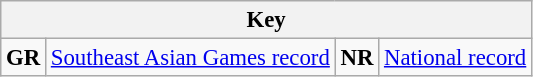<table class="wikitable" style="font-size:95%; position:relative;">
<tr>
<th colspan=4>Key</th>
</tr>
<tr>
<td align=center><strong>GR</strong></td>
<td><a href='#'>Southeast Asian Games record</a></td>
<td align=center><strong>NR</strong></td>
<td><a href='#'>National record</a></td>
</tr>
</table>
